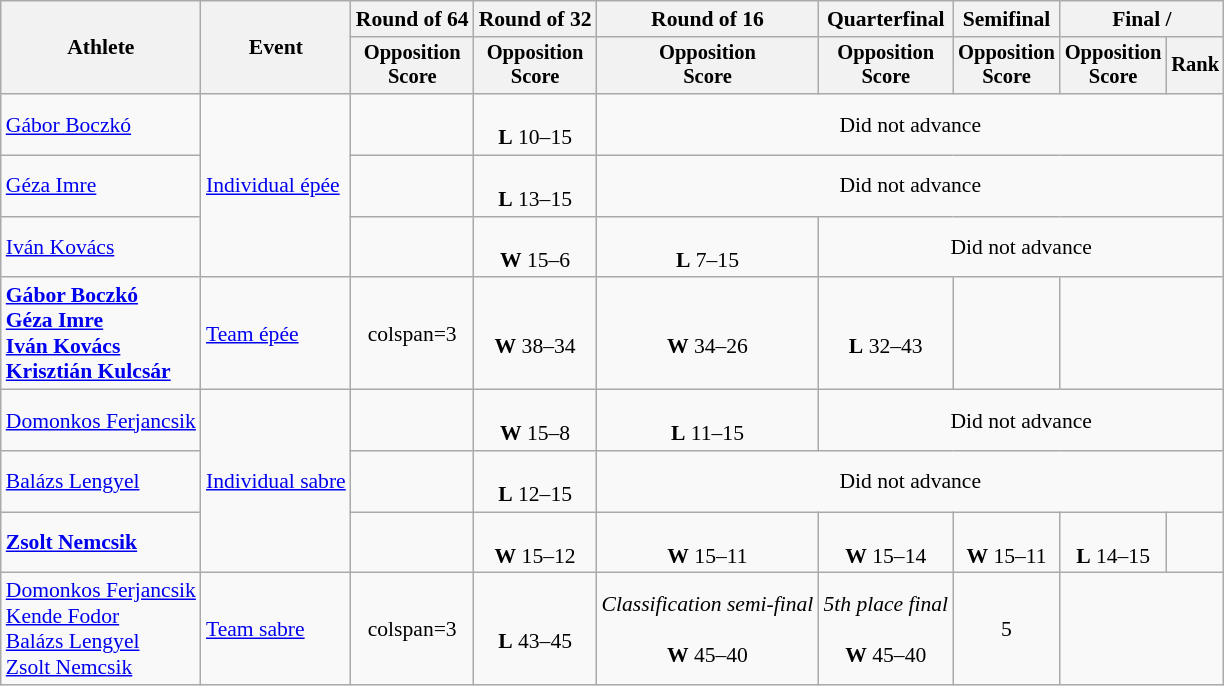<table class="wikitable" style="font-size:90%">
<tr>
<th rowspan="2">Athlete</th>
<th rowspan="2">Event</th>
<th>Round of 64</th>
<th>Round of 32</th>
<th>Round of 16</th>
<th>Quarterfinal</th>
<th>Semifinal</th>
<th colspan=2>Final / </th>
</tr>
<tr style="font-size:95%">
<th>Opposition <br> Score</th>
<th>Opposition <br> Score</th>
<th>Opposition <br> Score</th>
<th>Opposition <br> Score</th>
<th>Opposition <br> Score</th>
<th>Opposition <br> Score</th>
<th>Rank</th>
</tr>
<tr align=center>
<td align=left><a href='#'>Gábor Boczkó</a></td>
<td align=left rowspan=3><a href='#'>Individual épée</a></td>
<td></td>
<td><br><strong>L</strong> 10–15</td>
<td colspan=5>Did not advance</td>
</tr>
<tr align=center>
<td align=left><a href='#'>Géza Imre</a></td>
<td></td>
<td><br><strong>L</strong> 13–15</td>
<td colspan=5>Did not advance</td>
</tr>
<tr align=center>
<td align=left><a href='#'>Iván Kovács</a></td>
<td></td>
<td><br><strong>W</strong> 15–6</td>
<td><br><strong>L</strong> 7–15</td>
<td colspan=4>Did not advance</td>
</tr>
<tr align=center>
<td align=left><strong><a href='#'>Gábor Boczkó</a><br><a href='#'>Géza Imre</a><br><a href='#'>Iván Kovács</a><br><a href='#'>Krisztián Kulcsár</a></strong></td>
<td align=left><a href='#'>Team épée</a></td>
<td>colspan=3 </td>
<td><br><strong>W</strong> 38–34</td>
<td><br><strong>W</strong> 34–26</td>
<td><br><strong>L</strong> 32–43</td>
<td></td>
</tr>
<tr align=center>
<td align=left><a href='#'>Domonkos Ferjancsik</a></td>
<td align=left rowspan=3><a href='#'>Individual sabre</a></td>
<td></td>
<td><br><strong>W</strong> 15–8</td>
<td><br><strong>L</strong> 11–15</td>
<td colspan=4>Did not advance</td>
</tr>
<tr align=center>
<td align=left><a href='#'>Balázs Lengyel</a></td>
<td></td>
<td><br><strong>L</strong> 12–15</td>
<td colspan=5>Did not advance</td>
</tr>
<tr align=center>
<td align=left><strong><a href='#'>Zsolt Nemcsik</a></strong></td>
<td></td>
<td><br><strong>W</strong> 15–12</td>
<td><br><strong>W</strong> 15–11</td>
<td><br><strong>W</strong> 15–14</td>
<td><br><strong>W</strong> 15–11</td>
<td><br><strong>L</strong> 14–15</td>
<td></td>
</tr>
<tr align=center>
<td align=left><a href='#'>Domonkos Ferjancsik</a><br><a href='#'>Kende Fodor</a><br><a href='#'>Balázs Lengyel</a><br><a href='#'>Zsolt Nemcsik</a></td>
<td align=left><a href='#'>Team sabre</a></td>
<td>colspan=3 </td>
<td><br><strong>L</strong> 43–45</td>
<td><em>Classification semi-final</em><br><br><strong>W</strong> 45–40</td>
<td><em>5th place final</em><br><br><strong>W</strong> 45–40</td>
<td>5</td>
</tr>
</table>
